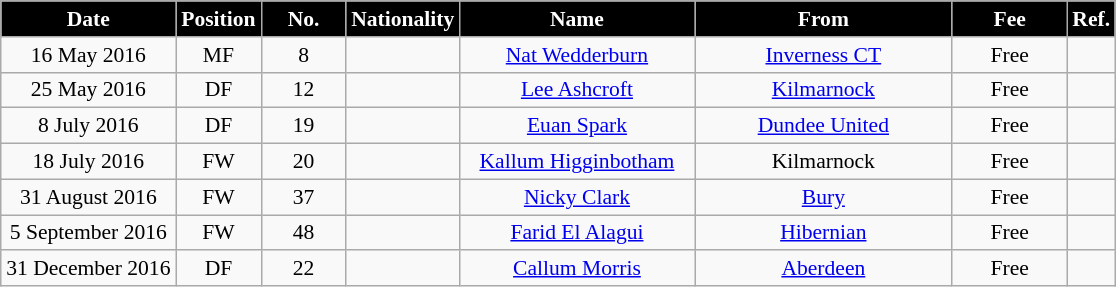<table class="wikitable"  style="text-align:center; font-size:90%; ">
<tr>
<th style="background:#000000; color:white; width:110px;">Date</th>
<th style="background:#000000; color:white; width:50px;">Position</th>
<th style="background:#000000; color:white; width:50px;">No.</th>
<th style="background:#000000; color:white; width:50px;">Nationality</th>
<th style="background:#000000; color:white; width:150px;">Name</th>
<th style="background:#000000; color:white; width:165px;">From</th>
<th style="background:#000000; color:white; width:70px;">Fee</th>
<th style="background:#000000; color:white; width:25px;">Ref.</th>
</tr>
<tr>
<td>16 May 2016</td>
<td>MF</td>
<td>8</td>
<td></td>
<td><a href='#'>Nat Wedderburn</a></td>
<td><a href='#'>Inverness CT</a></td>
<td>Free</td>
<td></td>
</tr>
<tr>
<td>25 May 2016</td>
<td>DF</td>
<td>12</td>
<td></td>
<td><a href='#'>Lee Ashcroft</a></td>
<td><a href='#'>Kilmarnock</a></td>
<td>Free</td>
<td></td>
</tr>
<tr>
<td>8 July 2016</td>
<td>DF</td>
<td>19</td>
<td></td>
<td><a href='#'>Euan Spark</a></td>
<td><a href='#'>Dundee United</a></td>
<td>Free</td>
<td></td>
</tr>
<tr>
<td>18 July 2016</td>
<td>FW</td>
<td>20</td>
<td></td>
<td><a href='#'>Kallum Higginbotham</a></td>
<td>Kilmarnock</td>
<td>Free</td>
<td></td>
</tr>
<tr>
<td>31 August 2016</td>
<td>FW</td>
<td>37</td>
<td></td>
<td><a href='#'>Nicky Clark</a></td>
<td> <a href='#'>Bury</a></td>
<td>Free</td>
<td></td>
</tr>
<tr>
<td>5 September 2016</td>
<td>FW</td>
<td>48</td>
<td></td>
<td><a href='#'>Farid El Alagui</a></td>
<td><a href='#'>Hibernian</a></td>
<td>Free</td>
<td></td>
</tr>
<tr>
<td>31 December 2016</td>
<td>DF</td>
<td>22</td>
<td></td>
<td><a href='#'>Callum Morris</a></td>
<td><a href='#'>Aberdeen</a></td>
<td>Free</td>
<td></td>
</tr>
</table>
